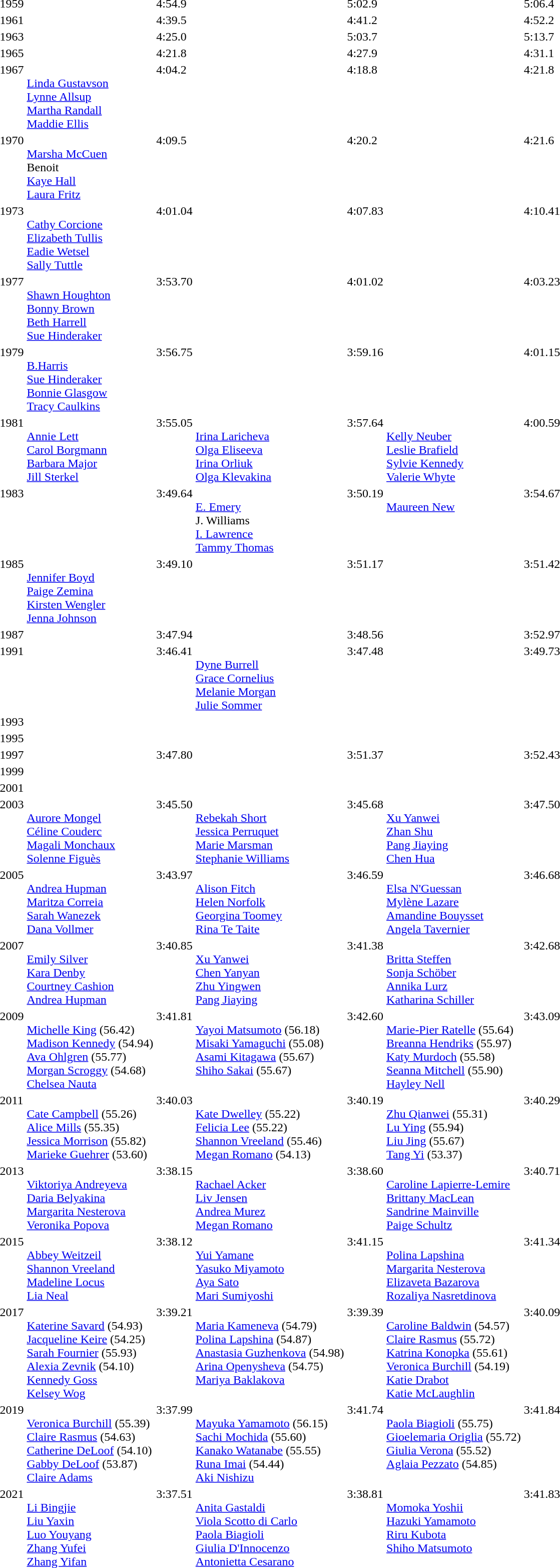<table>
<tr valign="top">
<td>1959</td>
<td></td>
<td>4:54.9</td>
<td></td>
<td>5:02.9</td>
<td></td>
<td>5:06.4</td>
</tr>
<tr valign="top">
<td>1961</td>
<td></td>
<td>4:39.5</td>
<td></td>
<td>4:41.2</td>
<td></td>
<td>4:52.2</td>
</tr>
<tr valign="top">
<td>1963</td>
<td></td>
<td>4:25.0</td>
<td></td>
<td>5:03.7</td>
<td></td>
<td>5:13.7</td>
</tr>
<tr valign="top">
<td>1965</td>
<td></td>
<td>4:21.8</td>
<td></td>
<td>4:27.9</td>
<td></td>
<td>4:31.1</td>
</tr>
<tr valign="top">
<td>1967</td>
<td><br><a href='#'>Linda Gustavson</a><br><a href='#'>Lynne Allsup</a><br><a href='#'>Martha Randall</a><br><a href='#'>Maddie Ellis</a></td>
<td>4:04.2</td>
<td></td>
<td>4:18.8</td>
<td></td>
<td>4:21.8</td>
</tr>
<tr valign="top">
<td>1970</td>
<td><br><a href='#'>Marsha McCuen</a><br>Benoit<br><a href='#'>Kaye Hall</a><br><a href='#'>Laura Fritz</a></td>
<td>4:09.5</td>
<td></td>
<td>4:20.2</td>
<td></td>
<td>4:21.6</td>
</tr>
<tr valign="top">
<td>1973</td>
<td><br><a href='#'>Cathy Corcione</a><br><a href='#'>Elizabeth Tullis</a><br><a href='#'>Eadie Wetsel</a><br><a href='#'>Sally Tuttle</a></td>
<td>4:01.04</td>
<td></td>
<td>4:07.83</td>
<td></td>
<td>4:10.41</td>
</tr>
<tr valign="top">
<td>1977</td>
<td><br><a href='#'>Shawn Houghton</a><br><a href='#'>Bonny Brown</a><br><a href='#'>Beth Harrell</a><br><a href='#'>Sue Hinderaker</a></td>
<td>3:53.70</td>
<td></td>
<td>4:01.02</td>
<td></td>
<td>4:03.23</td>
</tr>
<tr valign="top">
<td>1979</td>
<td><br><a href='#'>B.Harris</a><br><a href='#'>Sue Hinderaker</a><br><a href='#'>Bonnie Glasgow</a><br><a href='#'>Tracy Caulkins</a></td>
<td>3:56.75</td>
<td></td>
<td>3:59.16</td>
<td></td>
<td>4:01.15</td>
</tr>
<tr valign="top">
<td>1981</td>
<td><br><a href='#'>Annie Lett</a><br><a href='#'>Carol Borgmann</a><br><a href='#'>Barbara Major</a><br><a href='#'>Jill Sterkel</a></td>
<td>3:55.05</td>
<td><br><a href='#'>Irina Laricheva</a><br><a href='#'>Olga Eliseeva</a><br><a href='#'>Irina Orliuk</a><br><a href='#'>Olga Klevakina</a></td>
<td>3:57.64</td>
<td><br><a href='#'>Kelly Neuber</a><br><a href='#'>Leslie Brafield</a><br><a href='#'>Sylvie Kennedy</a><br><a href='#'>Valerie Whyte</a></td>
<td>4:00.59</td>
</tr>
<tr valign="top">
<td>1983</td>
<td></td>
<td>3:49.64</td>
<td><br><a href='#'>E. Emery</a><br>J. Williams<br><a href='#'>I. Lawrence</a><br><a href='#'>Tammy Thomas</a></td>
<td>3:50.19</td>
<td><br><a href='#'>Maureen New</a></td>
<td>3:54.67</td>
</tr>
<tr valign="top">
<td>1985</td>
<td><br><a href='#'>Jennifer Boyd</a><br><a href='#'>Paige Zemina</a><br><a href='#'>Kirsten Wengler</a><br><a href='#'>Jenna Johnson</a></td>
<td>3:49.10</td>
<td></td>
<td>3:51.17</td>
<td></td>
<td>3:51.42</td>
</tr>
<tr valign="top">
<td>1987</td>
<td></td>
<td>3:47.94</td>
<td></td>
<td>3:48.56</td>
<td></td>
<td>3:52.97</td>
</tr>
<tr valign="top">
<td>1991</td>
<td></td>
<td>3:46.41</td>
<td><br><a href='#'>Dyne Burrell</a><br><a href='#'>Grace Cornelius</a><br><a href='#'>Melanie Morgan</a><br><a href='#'>Julie Sommer</a></td>
<td>3:47.48</td>
<td></td>
<td>3:49.73</td>
</tr>
<tr valign="top">
<td>1993</td>
<td></td>
<td></td>
<td></td>
<td></td>
<td></td>
<td></td>
</tr>
<tr valign="top">
<td>1995</td>
<td></td>
<td></td>
<td></td>
<td></td>
<td></td>
<td></td>
</tr>
<tr valign="top">
<td>1997</td>
<td></td>
<td>3:47.80</td>
<td></td>
<td>3:51.37</td>
<td></td>
<td>3:52.43</td>
</tr>
<tr valign="top">
<td>1999</td>
<td></td>
<td></td>
<td></td>
<td></td>
<td></td>
<td></td>
</tr>
<tr valign="top">
<td>2001</td>
<td></td>
<td></td>
<td></td>
<td></td>
<td></td>
<td></td>
</tr>
<tr valign="top">
<td>2003</td>
<td><br><a href='#'>Aurore Mongel</a><br><a href='#'>Céline Couderc</a><br><a href='#'>Magali Monchaux</a><br><a href='#'>Solenne Figuès</a></td>
<td>3:45.50</td>
<td><br><a href='#'>Rebekah Short</a><br><a href='#'>Jessica Perruquet</a><br><a href='#'>Marie Marsman</a><br><a href='#'>Stephanie Williams</a></td>
<td>3:45.68</td>
<td><br><a href='#'>Xu Yanwei</a><br><a href='#'>Zhan Shu</a><br><a href='#'>Pang Jiaying</a><br><a href='#'>Chen Hua</a></td>
<td>3:47.50</td>
</tr>
<tr valign="top">
<td>2005</td>
<td><br><a href='#'>Andrea Hupman</a><br><a href='#'>Maritza Correia</a><br><a href='#'>Sarah Wanezek</a><br><a href='#'>Dana Vollmer</a></td>
<td>3:43.97</td>
<td><br><a href='#'>Alison Fitch</a><br><a href='#'>Helen Norfolk</a><br><a href='#'>Georgina Toomey</a><br><a href='#'>Rina Te Taite</a></td>
<td>3:46.59</td>
<td><br><a href='#'>Elsa N'Guessan</a><br><a href='#'>Mylène Lazare</a><br><a href='#'>Amandine Bouysset</a><br><a href='#'>Angela Tavernier</a></td>
<td>3:46.68</td>
</tr>
<tr valign="top">
<td>2007</td>
<td><br><a href='#'>Emily Silver</a><br><a href='#'>Kara Denby</a><br><a href='#'>Courtney Cashion</a><br><a href='#'>Andrea Hupman</a></td>
<td>3:40.85</td>
<td><br><a href='#'>Xu Yanwei</a><br><a href='#'>Chen Yanyan</a><br><a href='#'>Zhu Yingwen</a><br><a href='#'>Pang Jiaying</a></td>
<td>3:41.38</td>
<td><br><a href='#'>Britta Steffen</a><br><a href='#'>Sonja Schöber</a><br><a href='#'>Annika Lurz</a><br><a href='#'>Katharina Schiller</a></td>
<td>3:42.68</td>
</tr>
<tr valign="top">
<td>2009</td>
<td><br>  <a href='#'>Michelle King</a> (56.42) <br>  <a href='#'>Madison Kennedy</a> (54.94) <br>  <a href='#'>Ava Ohlgren</a> (55.77) <br>  <a href='#'>Morgan Scroggy</a> (54.68) <br>  <a href='#'>Chelsea Nauta</a></td>
<td>3:41.81</td>
<td><br>  <a href='#'>Yayoi Matsumoto</a> (56.18) <br>  <a href='#'>Misaki Yamaguchi</a> (55.08) <br>  <a href='#'>Asami Kitagawa</a> (55.67) <br>  <a href='#'>Shiho Sakai</a> (55.67)</td>
<td>3:42.60</td>
<td><br>  <a href='#'>Marie-Pier Ratelle</a> (55.64) <br>  <a href='#'>Breanna Hendriks</a> (55.97) <br>  <a href='#'>Katy Murdoch</a> (55.58) <br>  <a href='#'>Seanna Mitchell</a> (55.90) <br>  <a href='#'>Hayley Nell</a></td>
<td>3:43.09</td>
</tr>
<tr valign="top">
<td>2011</td>
<td><br><a href='#'>Cate Campbell</a> (55.26)<br><a href='#'>Alice Mills</a> (55.35)<br><a href='#'>Jessica Morrison</a> (55.82) <br> <a href='#'>Marieke Guehrer</a> (53.60)</td>
<td>3:40.03</td>
<td><br><a href='#'>Kate Dwelley</a> (55.22) <br><a href='#'>Felicia Lee</a> (55.22) <br><a href='#'>Shannon Vreeland</a> (55.46) <br> <a href='#'>Megan Romano</a> (54.13)</td>
<td>3:40.19</td>
<td><br><a href='#'>Zhu Qianwei</a> (55.31) <br><a href='#'>Lu Ying</a> (55.94) <br><a href='#'>Liu Jing</a> (55.67) <br> <a href='#'>Tang Yi</a> (53.37)</td>
<td>3:40.29</td>
</tr>
<tr valign="top">
<td>2013</td>
<td><br><a href='#'>Viktoriya Andreyeva</a><br><a href='#'>Daria Belyakina</a><br><a href='#'>Margarita Nesterova</a><br><a href='#'>Veronika Popova</a></td>
<td>3:38.15</td>
<td><br><a href='#'>Rachael Acker</a><br><a href='#'>Liv Jensen</a><br><a href='#'>Andrea Murez</a><br><a href='#'>Megan Romano</a></td>
<td>3:38.60</td>
<td><br><a href='#'>Caroline Lapierre-Lemire</a><br><a href='#'>Brittany MacLean</a><br><a href='#'>Sandrine Mainville</a><br><a href='#'>Paige Schultz</a></td>
<td>3:40.71</td>
</tr>
<tr valign="top">
<td>2015</td>
<td><br><a href='#'>Abbey Weitzeil</a><br><a href='#'>Shannon Vreeland</a><br><a href='#'>Madeline Locus</a><br><a href='#'>Lia Neal</a></td>
<td>3:38.12</td>
<td><br><a href='#'>Yui Yamane</a><br><a href='#'>Yasuko Miyamoto</a><br><a href='#'>Aya Sato</a><br><a href='#'>Mari Sumiyoshi</a></td>
<td>3:41.15</td>
<td><br><a href='#'>Polina Lapshina</a><br><a href='#'>Margarita Nesterova</a><br><a href='#'>Elizaveta Bazarova</a><br><a href='#'>Rozaliya Nasretdinova</a></td>
<td>3:41.34</td>
</tr>
<tr valign="top">
<td>2017</td>
<td><br><a href='#'>Katerine Savard</a> (54.93)<br><a href='#'>Jacqueline Keire</a> (54.25)<br><a href='#'>Sarah Fournier</a> (55.93)<br><a href='#'>Alexia Zevnik</a> (54.10)<br><a href='#'>Kennedy Goss</a><br><a href='#'>Kelsey Wog</a></td>
<td>3:39.21</td>
<td><br><a href='#'>Maria Kameneva</a> (54.79)<br><a href='#'>Polina Lapshina</a> (54.87)<br><a href='#'>Anastasia Guzhenkova</a> (54.98)<br><a href='#'>Arina Openysheva</a> (54.75)<br><a href='#'>Mariya Baklakova</a></td>
<td>3:39.39</td>
<td><br><a href='#'>Caroline Baldwin</a> (54.57)<br><a href='#'>Claire Rasmus</a> (55.72)<br><a href='#'>Katrina Konopka</a> (55.61)<br><a href='#'>Veronica Burchill</a> (54.19)<br><a href='#'>Katie Drabot</a><br><a href='#'>Katie McLaughlin</a></td>
<td>3:40.09</td>
</tr>
<tr valign="top">
<td>2019</td>
<td><br><a href='#'>Veronica Burchill</a> (55.39)<br><a href='#'>Claire Rasmus</a> (54.63)<br><a href='#'>Catherine DeLoof</a> (54.10)<br><a href='#'>Gabby DeLoof</a> (53.87)<br><a href='#'>Claire Adams</a></td>
<td>3:37.99</td>
<td><br><a href='#'>Mayuka Yamamoto</a> (56.15)<br><a href='#'>Sachi Mochida</a> (55.60)<br><a href='#'>Kanako Watanabe</a> (55.55)<br><a href='#'>Runa Imai</a> (54.44)<br><a href='#'>Aki Nishizu</a></td>
<td>3:41.74</td>
<td valign=top><br><a href='#'>Paola Biagioli</a> (55.75)<br><a href='#'>Gioelemaria Origlia</a> (55.72)<br><a href='#'>Giulia Verona</a> (55.52)<br><a href='#'>Aglaia Pezzato</a> (54.85)</td>
<td>3:41.84</td>
</tr>
<tr valign="top">
<td>2021</td>
<td><br><a href='#'>Li Bingjie</a><br><a href='#'>Liu Yaxin</a><br><a href='#'>Luo Youyang</a><br><a href='#'>Zhang Yufei</a><br><a href='#'>Zhang Yifan</a></td>
<td>3:37.51</td>
<td><br><a href='#'>Anita Gastaldi</a><br><a href='#'>Viola Scotto di Carlo</a><br><a href='#'>Paola Biagioli</a><br><a href='#'>Giulia D'Innocenzo</a><br><a href='#'>Antonietta Cesarano</a></td>
<td>3:38.81</td>
<td><br><a href='#'>Momoka Yoshii</a><br><a href='#'>Hazuki Yamamoto</a><br><a href='#'>Riru Kubota</a><br><a href='#'>Shiho Matsumoto</a></td>
<td>3:41.83</td>
</tr>
</table>
